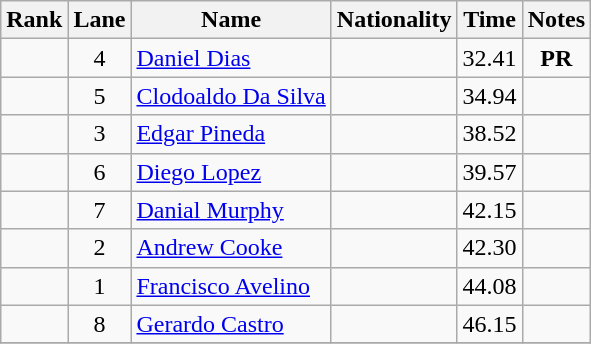<table class="wikitable sortable" style="text-align:center">
<tr>
<th>Rank</th>
<th>Lane</th>
<th>Name</th>
<th>Nationality</th>
<th>Time </th>
<th>Notes</th>
</tr>
<tr>
<td></td>
<td>4</td>
<td align=left><a href='#'>Daniel Dias</a></td>
<td align=left></td>
<td>32.41</td>
<td><strong>PR</strong></td>
</tr>
<tr>
<td></td>
<td>5</td>
<td align=left><a href='#'>Clodoaldo Da Silva</a></td>
<td align=left></td>
<td>34.94</td>
<td></td>
</tr>
<tr>
<td></td>
<td>3</td>
<td align=left><a href='#'>Edgar Pineda</a></td>
<td align=left></td>
<td>38.52</td>
<td></td>
</tr>
<tr>
<td></td>
<td>6</td>
<td align=left><a href='#'>Diego Lopez</a></td>
<td align=left></td>
<td>39.57</td>
<td></td>
</tr>
<tr>
<td></td>
<td>7</td>
<td align=left><a href='#'>Danial Murphy</a></td>
<td align=left></td>
<td>42.15</td>
<td></td>
</tr>
<tr>
<td></td>
<td>2</td>
<td align=left><a href='#'>Andrew Cooke</a></td>
<td align=left></td>
<td>42.30</td>
<td></td>
</tr>
<tr>
<td></td>
<td>1</td>
<td align=left><a href='#'>Francisco Avelino</a></td>
<td align=left></td>
<td>44.08</td>
<td></td>
</tr>
<tr>
<td></td>
<td>8</td>
<td align=left><a href='#'>Gerardo Castro</a></td>
<td align=left></td>
<td>46.15</td>
<td></td>
</tr>
<tr>
</tr>
</table>
